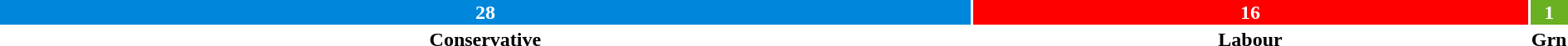<table style="width:100%; text-align:center;">
<tr style="color:white;">
<td style="background:#0087DC; width:62.22%;"><strong>28</strong></td>
<td style="background:red; width:35.56%;"><strong>16</strong></td>
<td style="background:#6AB023; width:2.22%;"><strong>1</strong></td>
</tr>
<tr>
<td><span><strong>Conservative</strong></span></td>
<td><span><strong>Labour</strong></span></td>
<td><span><strong>Grn</strong></span></td>
</tr>
</table>
